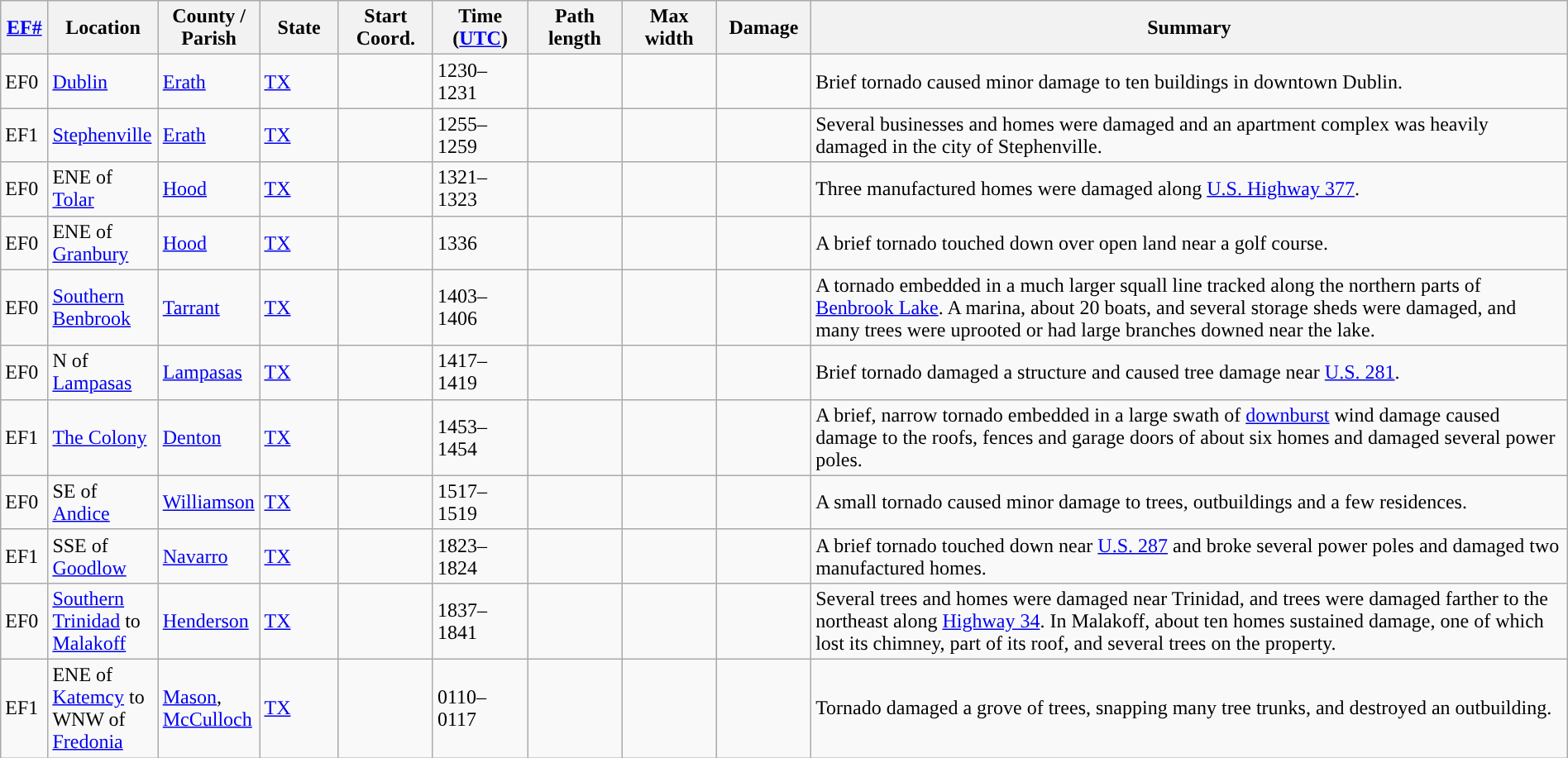<table class="wikitable sortable" style="width:100%;">
<tr>
<th scope="col"  style="width:3%; text-align:center;"><a href='#'>EF#</a></th>
<th scope="col"  style="width:7%; text-align:center;" class="unsortable">Location</th>
<th scope="col"  style="width:6%; text-align:center;" class="unsortable">County / Parish</th>
<th scope="col"  style="width:5%; text-align:center;">State</th>
<th scope="col"  style="width:6%; text-align:center;">Start Coord.</th>
<th scope="col"  style="width:6%; text-align:center;">Time (<a href='#'>UTC</a>)</th>
<th scope="col"  style="width:6%; text-align:center;">Path length</th>
<th scope="col"  style="width:6%; text-align:center;">Max width</th>
<th scope="col"  style="width:6%; text-align:center;">Damage</th>
<th scope="col" class="unsortable" style="width:48%; text-align:center;">Summary</th>
</tr>
<tr>
<td>EF0</td>
<td><a href='#'>Dublin</a></td>
<td><a href='#'>Erath</a></td>
<td><a href='#'>TX</a></td>
<td></td>
<td>1230–1231</td>
<td></td>
<td></td>
<td></td>
<td>Brief tornado caused minor damage to ten buildings in downtown Dublin.</td>
</tr>
<tr>
<td>EF1</td>
<td><a href='#'>Stephenville</a></td>
<td><a href='#'>Erath</a></td>
<td><a href='#'>TX</a></td>
<td></td>
<td>1255–1259</td>
<td></td>
<td></td>
<td></td>
<td>Several businesses and homes were damaged and an apartment complex was heavily damaged in the city of Stephenville.</td>
</tr>
<tr>
<td>EF0</td>
<td>ENE of <a href='#'>Tolar</a></td>
<td><a href='#'>Hood</a></td>
<td><a href='#'>TX</a></td>
<td></td>
<td>1321–1323</td>
<td></td>
<td></td>
<td></td>
<td>Three manufactured homes were damaged along <a href='#'>U.S. Highway 377</a>.</td>
</tr>
<tr>
<td>EF0</td>
<td>ENE of <a href='#'>Granbury</a></td>
<td><a href='#'>Hood</a></td>
<td><a href='#'>TX</a></td>
<td></td>
<td>1336</td>
<td></td>
<td></td>
<td></td>
<td>A brief tornado touched down over open land near a golf course.</td>
</tr>
<tr>
<td>EF0</td>
<td><a href='#'>Southern Benbrook</a></td>
<td><a href='#'>Tarrant</a></td>
<td><a href='#'>TX</a></td>
<td></td>
<td>1403–1406</td>
<td></td>
<td></td>
<td></td>
<td>A tornado embedded in a much larger squall line tracked along the northern parts of <a href='#'>Benbrook Lake</a>. A marina, about 20 boats, and several storage sheds were damaged, and many trees were uprooted or had large branches downed near the lake.</td>
</tr>
<tr>
<td>EF0</td>
<td>N of <a href='#'>Lampasas</a></td>
<td><a href='#'>Lampasas</a></td>
<td><a href='#'>TX</a></td>
<td></td>
<td>1417–1419</td>
<td></td>
<td></td>
<td></td>
<td>Brief tornado damaged a structure and caused tree damage near <a href='#'>U.S. 281</a>.</td>
</tr>
<tr>
<td>EF1</td>
<td><a href='#'>The Colony</a></td>
<td><a href='#'>Denton</a></td>
<td><a href='#'>TX</a></td>
<td></td>
<td>1453–1454</td>
<td></td>
<td></td>
<td></td>
<td>A brief, narrow tornado embedded in a large swath of <a href='#'>downburst</a> wind damage caused damage to the roofs, fences and garage doors of about six homes and damaged several power poles.</td>
</tr>
<tr>
<td>EF0</td>
<td>SE of <a href='#'>Andice</a></td>
<td><a href='#'>Williamson</a></td>
<td><a href='#'>TX</a></td>
<td></td>
<td>1517–1519</td>
<td></td>
<td></td>
<td></td>
<td>A small tornado caused minor damage to trees, outbuildings and a few residences.</td>
</tr>
<tr>
<td>EF1</td>
<td>SSE of <a href='#'>Goodlow</a></td>
<td><a href='#'>Navarro</a></td>
<td><a href='#'>TX</a></td>
<td></td>
<td>1823–1824</td>
<td></td>
<td></td>
<td></td>
<td>A brief tornado touched down near <a href='#'>U.S. 287</a> and broke several power poles and damaged two manufactured homes.</td>
</tr>
<tr>
<td>EF0</td>
<td><a href='#'>Southern Trinidad</a> to <a href='#'>Malakoff</a></td>
<td><a href='#'>Henderson</a></td>
<td><a href='#'>TX</a></td>
<td></td>
<td>1837–1841</td>
<td></td>
<td></td>
<td></td>
<td>Several trees and homes were damaged near Trinidad, and trees were damaged farther to the northeast along <a href='#'>Highway 34</a>. In Malakoff, about ten homes sustained damage, one of which lost its chimney, part of its roof, and several trees on the property.</td>
</tr>
<tr>
<td>EF1</td>
<td>ENE of <a href='#'>Katemcy</a> to WNW of <a href='#'>Fredonia</a></td>
<td><a href='#'>Mason</a>, <a href='#'>McCulloch</a></td>
<td><a href='#'>TX</a></td>
<td></td>
<td>0110–0117</td>
<td></td>
<td></td>
<td></td>
<td>Tornado damaged a grove of trees, snapping many tree trunks, and destroyed an outbuilding.</td>
</tr>
</table>
